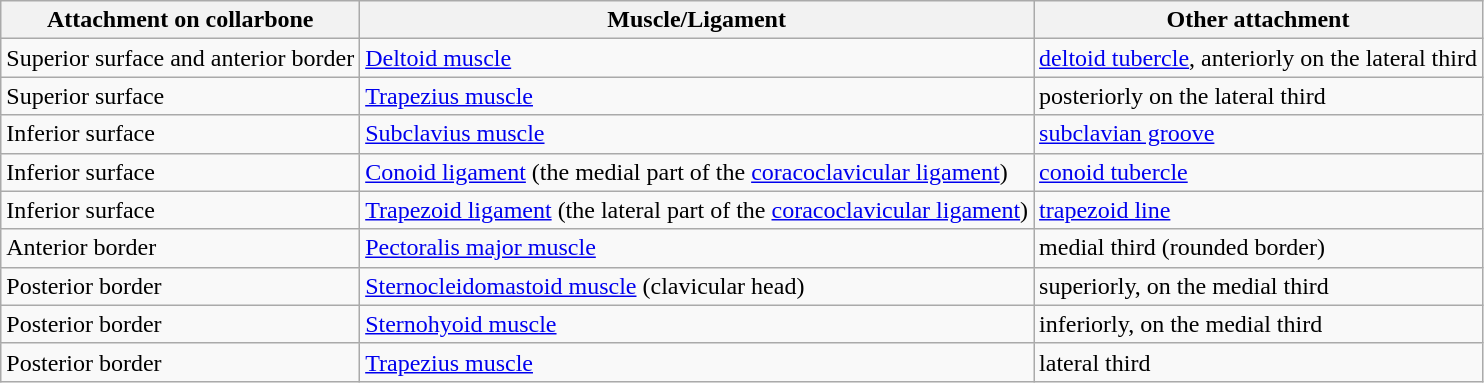<table class="wikitable">
<tr>
<th>Attachment on collarbone</th>
<th>Muscle/Ligament</th>
<th>Other attachment</th>
</tr>
<tr>
<td>Superior surface and anterior border</td>
<td><a href='#'>Deltoid muscle</a></td>
<td><a href='#'>deltoid tubercle</a>, anteriorly on the lateral third</td>
</tr>
<tr>
<td>Superior surface</td>
<td><a href='#'>Trapezius muscle</a></td>
<td>posteriorly on the lateral third</td>
</tr>
<tr>
<td>Inferior surface</td>
<td><a href='#'>Subclavius muscle</a></td>
<td><a href='#'>subclavian groove</a></td>
</tr>
<tr>
<td>Inferior surface</td>
<td><a href='#'>Conoid ligament</a> (the medial part of the <a href='#'>coracoclavicular ligament</a>)</td>
<td><a href='#'>conoid tubercle</a></td>
</tr>
<tr>
<td>Inferior surface</td>
<td><a href='#'>Trapezoid ligament</a> (the lateral part of the <a href='#'>coracoclavicular ligament</a>)</td>
<td><a href='#'>trapezoid line</a></td>
</tr>
<tr>
<td>Anterior border</td>
<td><a href='#'>Pectoralis major muscle</a></td>
<td>medial third (rounded border)</td>
</tr>
<tr>
<td>Posterior border</td>
<td><a href='#'>Sternocleidomastoid muscle</a> (clavicular head)</td>
<td>superiorly, on the medial third</td>
</tr>
<tr>
<td>Posterior border</td>
<td><a href='#'>Sternohyoid muscle</a></td>
<td>inferiorly, on the medial third</td>
</tr>
<tr>
<td>Posterior border</td>
<td><a href='#'>Trapezius muscle</a></td>
<td>lateral third</td>
</tr>
</table>
